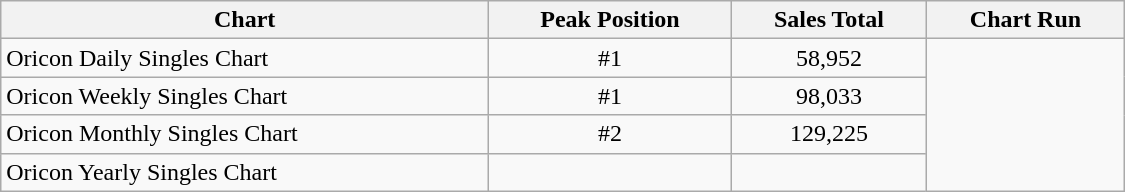<table class="wikitable" width="750px">
<tr>
<th>Chart</th>
<th>Peak Position</th>
<th>Sales Total</th>
<th>Chart Run</th>
</tr>
<tr>
<td>Oricon Daily Singles Chart</td>
<td align="center">#1</td>
<td align="center">58,952</td>
<td rowspan="4"></td>
</tr>
<tr>
<td>Oricon Weekly Singles Chart</td>
<td align="center">#1</td>
<td align="center">98,033</td>
</tr>
<tr>
<td>Oricon Monthly Singles Chart</td>
<td align="center">#2</td>
<td align="center">129,225</td>
</tr>
<tr>
<td>Oricon Yearly Singles Chart</td>
<td align="center"></td>
<td></td>
</tr>
</table>
